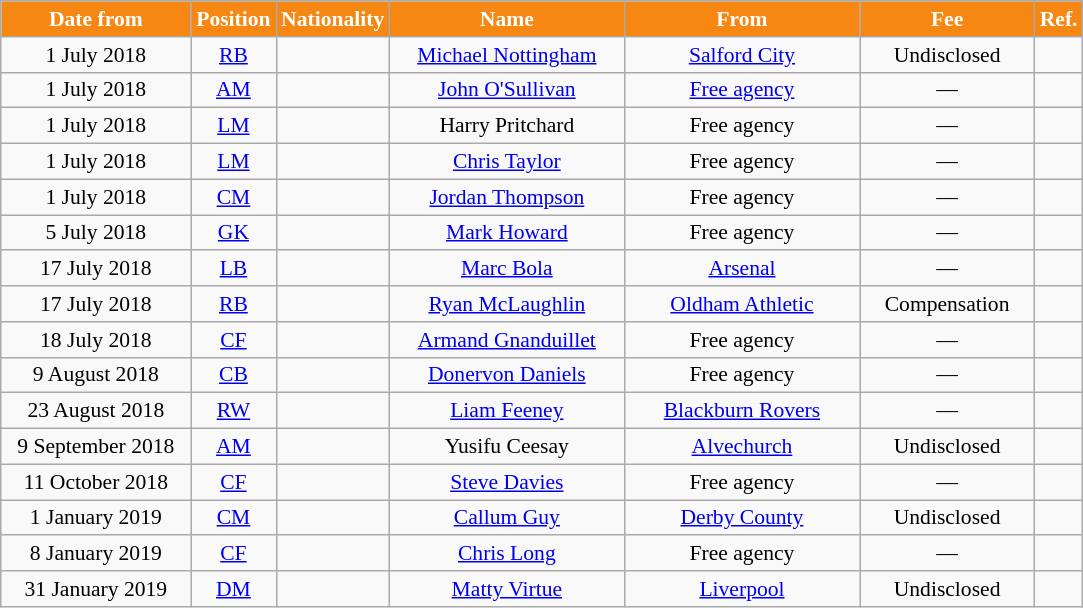<table class="wikitable" style="text-align:center; font-size:90%; ">
<tr>
<th style="background:#F68712; color:white; width:120px;">Date from</th>
<th style="background:#F68712; color:white; width:50px;">Position</th>
<th style="background:#F68712; color:white; width:50px;">Nationality</th>
<th style="background:#F68712; color:white; width:150px;">Name</th>
<th style="background:#F68712; color:white; width:150px;">From</th>
<th style="background:#F68712; color:white; width:110px;">Fee</th>
<th style="background:#F68712; color:white; width:25px;">Ref.</th>
</tr>
<tr>
<td>1 July 2018</td>
<td><a href='#'>RB</a></td>
<td></td>
<td><a href='#'>Michael Nottingham</a></td>
<td><a href='#'>Salford City</a></td>
<td>Undisclosed</td>
<td></td>
</tr>
<tr>
<td>1 July 2018</td>
<td><a href='#'>AM</a></td>
<td></td>
<td><a href='#'>John O'Sullivan</a></td>
<td><a href='#'>Free agency</a></td>
<td>—</td>
<td></td>
</tr>
<tr>
<td>1 July 2018</td>
<td><a href='#'>LM</a></td>
<td></td>
<td>Harry Pritchard</td>
<td>Free agency</td>
<td>—</td>
<td></td>
</tr>
<tr>
<td>1 July 2018</td>
<td><a href='#'>LM</a></td>
<td></td>
<td><a href='#'>Chris Taylor</a></td>
<td>Free agency</td>
<td>—</td>
<td></td>
</tr>
<tr>
<td>1 July 2018</td>
<td><a href='#'>CM</a></td>
<td></td>
<td><a href='#'>Jordan Thompson</a></td>
<td>Free agency</td>
<td>—</td>
<td></td>
</tr>
<tr>
<td>5 July 2018</td>
<td><a href='#'>GK</a></td>
<td></td>
<td><a href='#'>Mark Howard</a></td>
<td>Free agency</td>
<td>—</td>
<td></td>
</tr>
<tr>
<td>17 July 2018</td>
<td><a href='#'>LB</a></td>
<td></td>
<td><a href='#'>Marc Bola</a></td>
<td><a href='#'>Arsenal</a></td>
<td>—</td>
<td></td>
</tr>
<tr>
<td>17 July 2018</td>
<td><a href='#'>RB</a></td>
<td></td>
<td><a href='#'>Ryan McLaughlin</a></td>
<td><a href='#'>Oldham Athletic</a></td>
<td>Compensation</td>
<td></td>
</tr>
<tr>
<td>18 July 2018</td>
<td><a href='#'>CF</a></td>
<td></td>
<td><a href='#'>Armand Gnanduillet</a></td>
<td>Free agency</td>
<td>—</td>
<td></td>
</tr>
<tr>
<td>9 August 2018</td>
<td><a href='#'>CB</a></td>
<td></td>
<td><a href='#'>Donervon Daniels</a></td>
<td>Free agency</td>
<td>—</td>
<td></td>
</tr>
<tr>
<td>23 August 2018</td>
<td><a href='#'>RW</a></td>
<td></td>
<td><a href='#'>Liam Feeney</a></td>
<td><a href='#'>Blackburn Rovers</a></td>
<td>—</td>
<td></td>
</tr>
<tr>
<td>9 September 2018</td>
<td><a href='#'>AM</a></td>
<td></td>
<td>Yusifu Ceesay</td>
<td><a href='#'>Alvechurch</a></td>
<td>Undisclosed</td>
<td></td>
</tr>
<tr>
<td>11 October 2018</td>
<td><a href='#'>CF</a></td>
<td></td>
<td><a href='#'>Steve Davies</a></td>
<td>Free agency</td>
<td>—</td>
<td></td>
</tr>
<tr>
<td>1 January 2019</td>
<td><a href='#'>CM</a></td>
<td></td>
<td><a href='#'>Callum Guy</a></td>
<td><a href='#'>Derby County</a></td>
<td>Undisclosed</td>
<td></td>
</tr>
<tr>
<td>8 January 2019</td>
<td><a href='#'>CF</a></td>
<td></td>
<td><a href='#'>Chris Long</a></td>
<td>Free agency</td>
<td>—</td>
<td></td>
</tr>
<tr>
<td>31 January 2019</td>
<td><a href='#'>DM</a></td>
<td></td>
<td><a href='#'>Matty Virtue</a></td>
<td><a href='#'>Liverpool</a></td>
<td>Undisclosed</td>
<td></td>
</tr>
</table>
